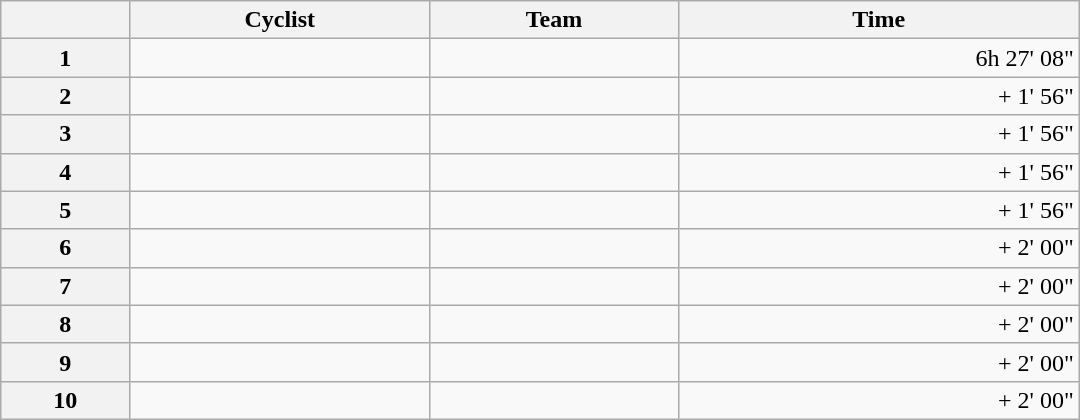<table class="wikitable" style="width:45em;margin-bottom:0;">
<tr>
<th></th>
<th>Cyclist</th>
<th>Team</th>
<th>Time</th>
</tr>
<tr>
<th style="text-align:center">1</th>
<td></td>
<td></td>
<td align=right>6h 27' 08"</td>
</tr>
<tr>
<th style="text-align:center">2</th>
<td></td>
<td></td>
<td align=right>+ 1' 56"</td>
</tr>
<tr>
<th style="text-align:center">3</th>
<td></td>
<td></td>
<td align=right>+ 1' 56"</td>
</tr>
<tr>
<th style="text-align:center">4</th>
<td></td>
<td></td>
<td align=right>+ 1' 56"</td>
</tr>
<tr>
<th style="text-align:center">5</th>
<td></td>
<td></td>
<td align=right>+ 1' 56"</td>
</tr>
<tr>
<th style="text-align:center">6</th>
<td></td>
<td></td>
<td align=right>+ 2' 00"</td>
</tr>
<tr>
<th style="text-align:center">7</th>
<td></td>
<td></td>
<td align=right>+ 2' 00"</td>
</tr>
<tr>
<th style="text-align:center">8</th>
<td></td>
<td></td>
<td align=right>+ 2' 00"</td>
</tr>
<tr>
<th style="text-align:center">9</th>
<td></td>
<td></td>
<td align=right>+ 2' 00"</td>
</tr>
<tr>
<th style="text-align:center">10</th>
<td></td>
<td></td>
<td align=right>+ 2' 00"</td>
</tr>
</table>
